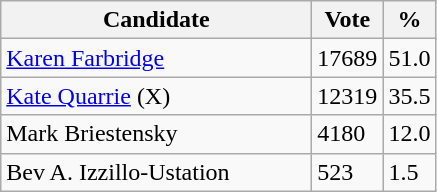<table class="wikitable">
<tr>
<th bgcolor="#DDDDFF" width="200px">Candidate</th>
<th bgcolor="#DDDDFF">Vote</th>
<th bgcolor="#DDDDFF">%</th>
</tr>
<tr>
<td><a href='#'>Karen Farbridge</a></td>
<td>17689</td>
<td>51.0</td>
</tr>
<tr>
<td><a href='#'>Kate Quarrie</a> (X)</td>
<td>12319</td>
<td>35.5</td>
</tr>
<tr>
<td>Mark Briestensky</td>
<td>4180</td>
<td>12.0</td>
</tr>
<tr>
<td>Bev A. Izzillo-Ustation</td>
<td>523</td>
<td>1.5</td>
</tr>
</table>
